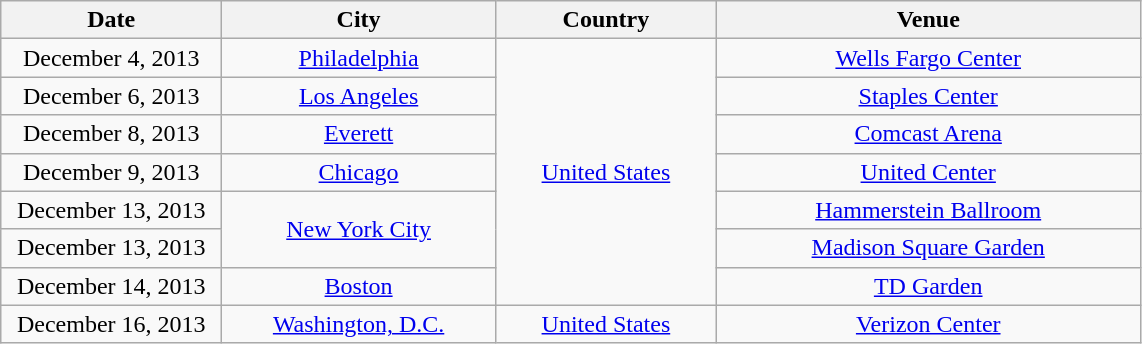<table class="wikitable" style="text-align:center;">
<tr>
<th style="width:140px;">Date</th>
<th style="width:175px;">City</th>
<th style="width:140px;">Country</th>
<th style="width:275px;">Venue</th>
</tr>
<tr>
<td>December 4, 2013</td>
<td><a href='#'>Philadelphia</a></td>
<td rowspan="7"><a href='#'>United States</a></td>
<td><a href='#'>Wells Fargo Center</a> </td>
</tr>
<tr>
<td>December 6, 2013</td>
<td><a href='#'>Los Angeles</a></td>
<td><a href='#'>Staples Center</a> </td>
</tr>
<tr>
<td>December 8, 2013</td>
<td><a href='#'>Everett</a></td>
<td><a href='#'>Comcast Arena</a> </td>
</tr>
<tr>
<td>December 9, 2013</td>
<td><a href='#'>Chicago</a></td>
<td><a href='#'>United Center</a> </td>
</tr>
<tr>
<td>December 13, 2013</td>
<td rowspan="2"><a href='#'>New York City</a></td>
<td><a href='#'>Hammerstein Ballroom</a> </td>
</tr>
<tr>
<td>December 13, 2013</td>
<td><a href='#'>Madison Square Garden</a> </td>
</tr>
<tr>
<td>December 14, 2013</td>
<td><a href='#'>Boston</a></td>
<td><a href='#'>TD Garden</a> </td>
</tr>
<tr>
<td>December 16, 2013</td>
<td><a href='#'>Washington, D.C.</a></td>
<td><a href='#'>United States</a></td>
<td><a href='#'>Verizon Center</a> </td>
</tr>
</table>
